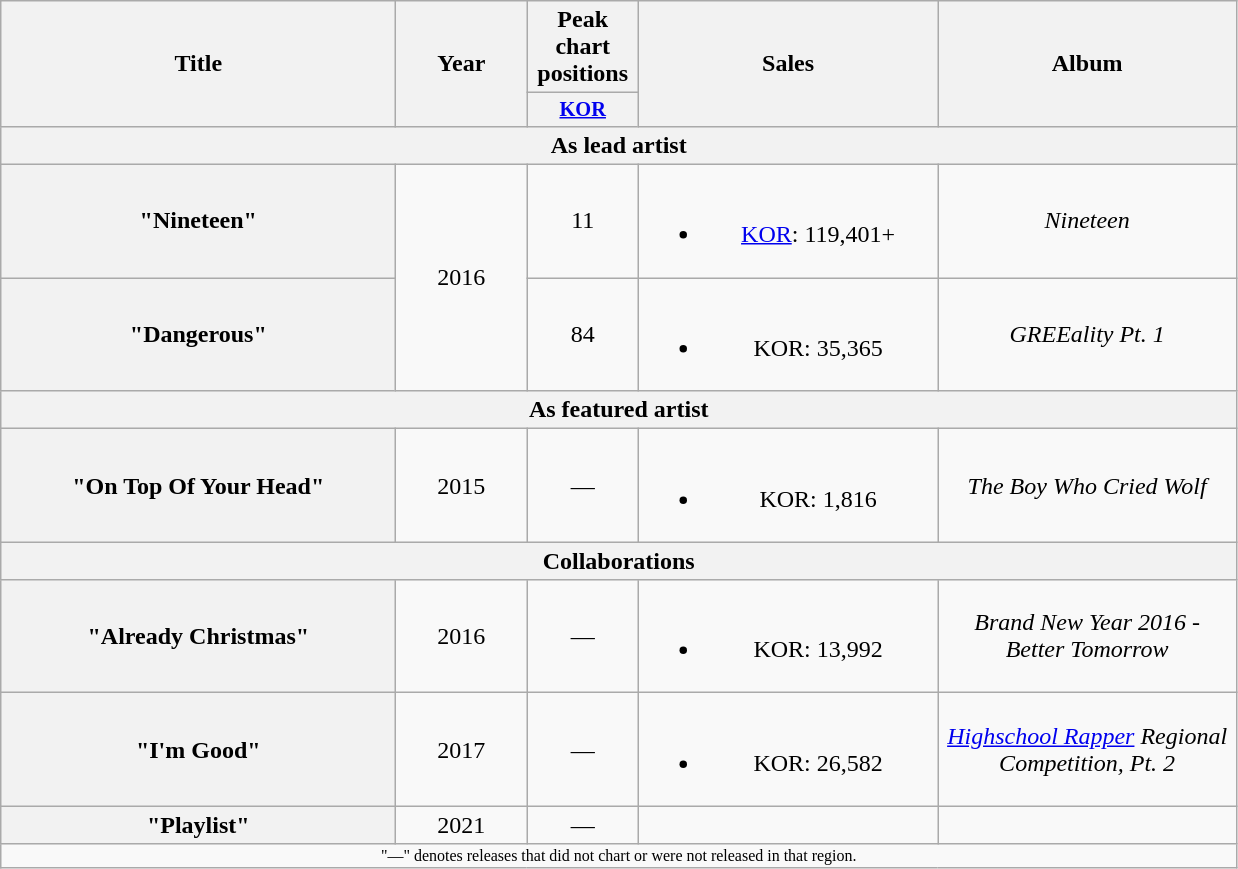<table class="wikitable plainrowheaders" style="text-align:center;">
<tr>
<th scope="col" rowspan="2" style="width:16em;">Title</th>
<th scope="col" rowspan="2" style="width:5em;">Year</th>
<th scope="col" colspan="1">Peak chart<br>positions</th>
<th scope="col" rowspan="2" style="width:12em;">Sales</th>
<th scope="col" rowspan="2" style="width:12em;">Album</th>
</tr>
<tr>
<th scope="col" style="width:5em;font-size:85%;"><a href='#'>KOR</a><br></th>
</tr>
<tr>
<th scope="col" colspan="5">As lead artist</th>
</tr>
<tr>
<th scope="row">"Nineteen" </th>
<td rowspan="2">2016</td>
<td>11</td>
<td><br><ul><li><a href='#'>KOR</a>: 119,401+</li></ul></td>
<td><em>Nineteen</em></td>
</tr>
<tr>
<th scope="row">"Dangerous" </th>
<td>84</td>
<td><br><ul><li>KOR: 35,365</li></ul></td>
<td><em>GREEality Pt. 1</em></td>
</tr>
<tr>
<th scope="col" colspan="5">As featured artist</th>
</tr>
<tr>
<th scope="row">"On Top Of Your Head" </th>
<td>2015</td>
<td>—</td>
<td><br><ul><li>KOR: 1,816 </li></ul></td>
<td><em>The Boy Who Cried Wolf</em></td>
</tr>
<tr>
<th scope="col" colspan="5">Collaborations</th>
</tr>
<tr>
<th scope="row">"Already Christmas" </th>
<td>2016</td>
<td>—</td>
<td><br><ul><li>KOR: 13,992</li></ul></td>
<td><em>Brand New Year 2016 - Better Tomorrow</em></td>
</tr>
<tr>
<th scope="row">"I'm Good"<br></th>
<td>2017</td>
<td>—</td>
<td><br><ul><li>KOR: 26,582</li></ul></td>
<td><em><a href='#'>Highschool Rapper</a> Regional Competition, Pt. 2</em></td>
</tr>
<tr>
<th scope="row">"Playlist" <br></th>
<td rowspan="1">2021</td>
<td>—</td>
<td></td>
<td></td>
</tr>
<tr>
<td colspan="5" style="font-size:8pt">"—" denotes releases that did not chart or were not released in that region.</td>
</tr>
</table>
